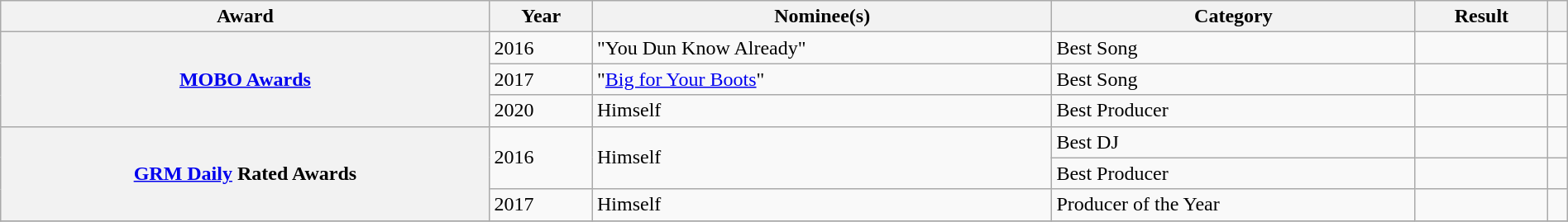<table class="wikitable sortable plainrowheaders" style="width:100%">
<tr>
<th scope="col">Award</th>
<th scope="col">Year</th>
<th scope="col">Nominee(s)</th>
<th scope="col">Category</th>
<th scope="col">Result</th>
<th scope="col" class="unsortable"></th>
</tr>
<tr>
<th scope="row" rowspan=3><a href='#'>MOBO Awards</a></th>
<td>2016</td>
<td>"You Dun Know Already" </td>
<td>Best Song</td>
<td></td>
<td></td>
</tr>
<tr>
<td>2017</td>
<td>"<a href='#'>Big for Your Boots</a>" </td>
<td>Best Song</td>
<td></td>
<td></td>
</tr>
<tr>
<td>2020</td>
<td>Himself</td>
<td>Best Producer</td>
<td></td>
<td></td>
</tr>
<tr>
<th scope="row" rowspan=3><a href='#'>GRM Daily</a> Rated Awards</th>
<td rowspan="2">2016</td>
<td rowspan="2">Himself</td>
<td>Best DJ</td>
<td></td>
<td></td>
</tr>
<tr>
<td>Best Producer</td>
<td></td>
<td></td>
</tr>
<tr>
<td>2017</td>
<td>Himself</td>
<td>Producer of the Year</td>
<td></td>
<td></td>
</tr>
<tr>
</tr>
</table>
